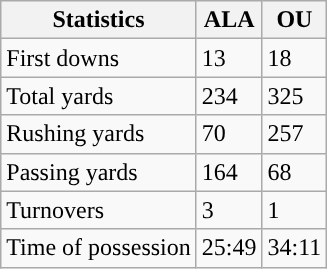<table class="wikitable" style="float: left;">
<tr>
<th>Statistics</th>
<th>ALA</th>
<th>OU</th>
</tr>
<tr>
<td>First downs</td>
<td>13</td>
<td>18</td>
</tr>
<tr>
<td>Total yards</td>
<td>234</td>
<td>325</td>
</tr>
<tr>
<td>Rushing yards</td>
<td>70</td>
<td>257</td>
</tr>
<tr>
<td>Passing yards</td>
<td>164</td>
<td>68</td>
</tr>
<tr>
<td>Turnovers</td>
<td>3</td>
<td>1</td>
</tr>
<tr>
<td>Time of possession</td>
<td>25:49</td>
<td>34:11</td>
</tr>
</table>
